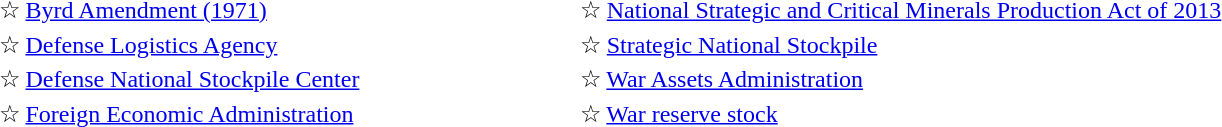<table style="width: 85%; border: none; text-align: left;">
<tr>
<td>☆ <a href='#'>Byrd Amendment (1971)</a></td>
<td>☆ <a href='#'>National Strategic and Critical Minerals Production Act of 2013</a></td>
</tr>
<tr>
<td>☆ <a href='#'>Defense Logistics Agency</a></td>
<td>☆ <a href='#'>Strategic National Stockpile</a></td>
</tr>
<tr>
<td>☆ <a href='#'>Defense National Stockpile Center</a></td>
<td>☆ <a href='#'>War Assets Administration</a></td>
</tr>
<tr>
<td>☆ <a href='#'>Foreign Economic Administration</a></td>
<td>☆ <a href='#'>War reserve stock</a></td>
</tr>
</table>
